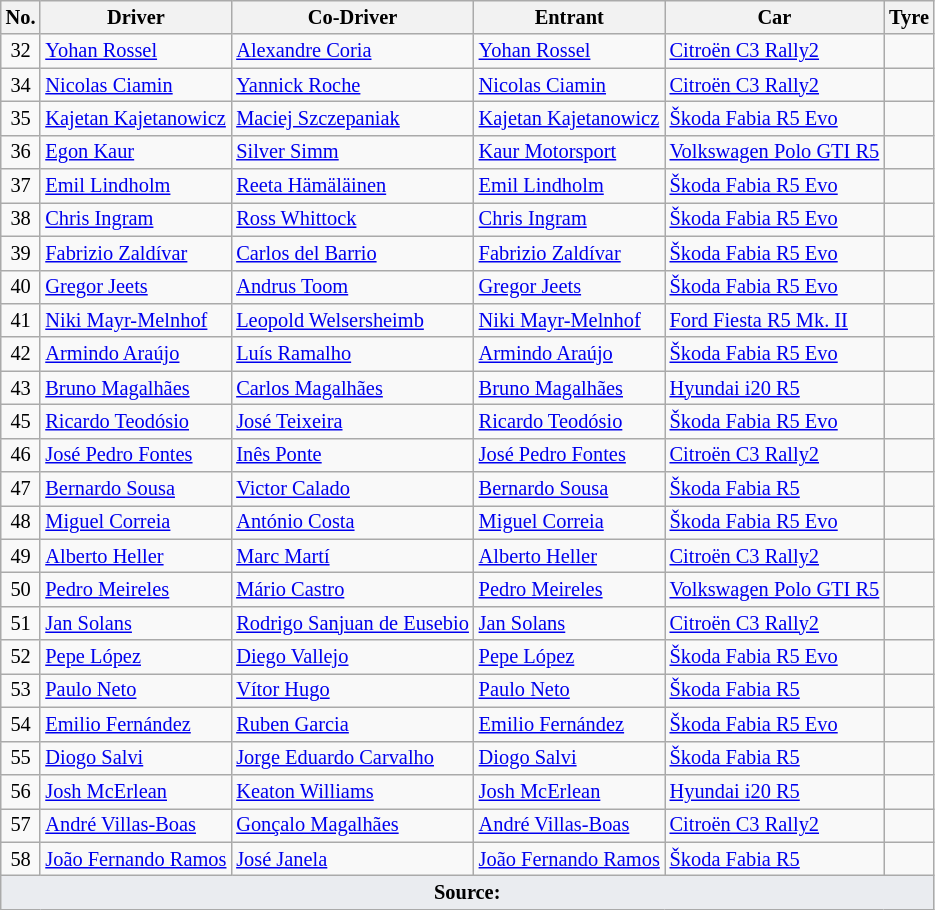<table class="wikitable" style="font-size: 85%;">
<tr>
<th>No.</th>
<th>Driver</th>
<th>Co-Driver</th>
<th>Entrant</th>
<th>Car</th>
<th>Tyre</th>
</tr>
<tr>
<td align="center">32</td>
<td> <a href='#'>Yohan Rossel</a></td>
<td> <a href='#'>Alexandre Coria</a></td>
<td> <a href='#'>Yohan Rossel</a></td>
<td><a href='#'>Citroën C3 Rally2</a></td>
<td align="center"></td>
</tr>
<tr>
<td align="center">34</td>
<td> <a href='#'>Nicolas Ciamin</a></td>
<td> <a href='#'>Yannick Roche</a></td>
<td> <a href='#'>Nicolas Ciamin</a></td>
<td><a href='#'>Citroën C3 Rally2</a></td>
<td align="center"></td>
</tr>
<tr>
<td align="center">35</td>
<td> <a href='#'>Kajetan Kajetanowicz</a></td>
<td> <a href='#'>Maciej Szczepaniak</a></td>
<td> <a href='#'>Kajetan Kajetanowicz</a></td>
<td><a href='#'>Škoda Fabia R5 Evo</a></td>
<td align="center"></td>
</tr>
<tr>
<td align="center">36</td>
<td> <a href='#'>Egon Kaur</a></td>
<td> <a href='#'>Silver Simm</a></td>
<td> <a href='#'>Kaur Motorsport</a></td>
<td><a href='#'>Volkswagen Polo GTI R5</a></td>
<td align="center"></td>
</tr>
<tr>
<td align="center">37</td>
<td> <a href='#'>Emil Lindholm</a></td>
<td> <a href='#'>Reeta Hämäläinen</a></td>
<td> <a href='#'>Emil Lindholm</a></td>
<td><a href='#'>Škoda Fabia R5 Evo</a></td>
<td align="center"></td>
</tr>
<tr>
<td align="center">38</td>
<td> <a href='#'>Chris Ingram</a></td>
<td> <a href='#'>Ross Whittock</a></td>
<td> <a href='#'>Chris Ingram</a></td>
<td><a href='#'>Škoda Fabia R5 Evo</a></td>
<td align="center"></td>
</tr>
<tr>
<td align="center">39</td>
<td> <a href='#'>Fabrizio Zaldívar</a></td>
<td> <a href='#'>Carlos del Barrio</a></td>
<td> <a href='#'>Fabrizio Zaldívar</a></td>
<td><a href='#'>Škoda Fabia R5 Evo</a></td>
<td align="center"></td>
</tr>
<tr>
<td align="center">40</td>
<td> <a href='#'>Gregor Jeets</a></td>
<td> <a href='#'>Andrus Toom</a></td>
<td> <a href='#'>Gregor Jeets</a></td>
<td><a href='#'>Škoda Fabia R5 Evo</a></td>
<td align="center"></td>
</tr>
<tr>
<td align="center">41</td>
<td> <a href='#'>Niki Mayr-Melnhof</a></td>
<td> <a href='#'>Leopold Welsersheimb</a></td>
<td> <a href='#'>Niki Mayr-Melnhof</a></td>
<td><a href='#'>Ford Fiesta R5 Mk. II</a></td>
<td align="center"></td>
</tr>
<tr>
<td align="center">42</td>
<td> <a href='#'>Armindo Araújo</a></td>
<td> <a href='#'>Luís Ramalho</a></td>
<td> <a href='#'>Armindo Araújo</a></td>
<td><a href='#'>Škoda Fabia R5 Evo</a></td>
<td align="center"></td>
</tr>
<tr>
<td align="center">43</td>
<td> <a href='#'>Bruno Magalhães</a></td>
<td> <a href='#'>Carlos Magalhães</a></td>
<td> <a href='#'>Bruno Magalhães</a></td>
<td><a href='#'>Hyundai i20 R5</a></td>
<td align="center"></td>
</tr>
<tr>
<td align="center">45</td>
<td> <a href='#'>Ricardo Teodósio</a></td>
<td> <a href='#'>José Teixeira</a></td>
<td> <a href='#'>Ricardo Teodósio</a></td>
<td><a href='#'>Škoda Fabia R5 Evo</a></td>
<td align="center"></td>
</tr>
<tr>
<td align="center">46</td>
<td> <a href='#'>José Pedro Fontes</a></td>
<td> <a href='#'>Inês Ponte</a></td>
<td> <a href='#'>José Pedro Fontes</a></td>
<td><a href='#'>Citroën C3 Rally2</a></td>
<td align="center"></td>
</tr>
<tr>
<td align="center">47</td>
<td> <a href='#'>Bernardo Sousa</a></td>
<td> <a href='#'>Victor Calado</a></td>
<td> <a href='#'>Bernardo Sousa</a></td>
<td><a href='#'>Škoda Fabia R5</a></td>
<td align="center"></td>
</tr>
<tr>
<td align="center">48</td>
<td> <a href='#'>Miguel Correia</a></td>
<td> <a href='#'>António Costa</a></td>
<td> <a href='#'>Miguel Correia</a></td>
<td><a href='#'>Škoda Fabia R5 Evo</a></td>
<td align="center"></td>
</tr>
<tr>
<td align="center">49</td>
<td> <a href='#'>Alberto Heller</a></td>
<td> <a href='#'>Marc Martí</a></td>
<td> <a href='#'>Alberto Heller</a></td>
<td><a href='#'>Citroën C3 Rally2</a></td>
<td align="center"></td>
</tr>
<tr>
<td align="center">50</td>
<td> <a href='#'>Pedro Meireles</a></td>
<td> <a href='#'>Mário Castro</a></td>
<td> <a href='#'>Pedro Meireles</a></td>
<td><a href='#'>Volkswagen Polo GTI R5</a></td>
<td align="center"></td>
</tr>
<tr>
<td align="center">51</td>
<td> <a href='#'>Jan Solans</a></td>
<td> <a href='#'>Rodrigo Sanjuan de Eusebio</a></td>
<td> <a href='#'>Jan Solans</a></td>
<td><a href='#'>Citroën C3 Rally2</a></td>
<td align="center"></td>
</tr>
<tr>
<td align="center">52</td>
<td> <a href='#'>Pepe López</a></td>
<td> <a href='#'>Diego Vallejo</a></td>
<td> <a href='#'>Pepe López</a></td>
<td><a href='#'>Škoda Fabia R5 Evo</a></td>
<td align="center"></td>
</tr>
<tr>
<td align="center">53</td>
<td> <a href='#'>Paulo Neto</a></td>
<td> <a href='#'>Vítor Hugo</a></td>
<td> <a href='#'>Paulo Neto</a></td>
<td><a href='#'>Škoda Fabia R5</a></td>
<td align="center"></td>
</tr>
<tr>
<td align="center">54</td>
<td> <a href='#'>Emilio Fernández</a></td>
<td> <a href='#'>Ruben Garcia</a></td>
<td> <a href='#'>Emilio Fernández</a></td>
<td><a href='#'>Škoda Fabia R5 Evo</a></td>
<td align="center"></td>
</tr>
<tr>
<td align="center">55</td>
<td> <a href='#'>Diogo Salvi</a></td>
<td> <a href='#'>Jorge Eduardo Carvalho</a></td>
<td> <a href='#'>Diogo Salvi</a></td>
<td><a href='#'>Škoda Fabia R5</a></td>
<td align="center"></td>
</tr>
<tr>
<td align="center">56</td>
<td> <a href='#'>Josh McErlean</a></td>
<td> <a href='#'>Keaton Williams</a></td>
<td> <a href='#'>Josh McErlean</a></td>
<td><a href='#'>Hyundai i20 R5</a></td>
<td align="center"></td>
</tr>
<tr>
<td align="center">57</td>
<td> <a href='#'>André Villas-Boas</a></td>
<td> <a href='#'>Gonçalo Magalhães</a></td>
<td> <a href='#'>André Villas-Boas</a></td>
<td><a href='#'>Citroën C3 Rally2</a></td>
<td align="center"></td>
</tr>
<tr>
<td align="center">58</td>
<td> <a href='#'>João Fernando Ramos</a></td>
<td> <a href='#'>José Janela</a></td>
<td> <a href='#'>João Fernando Ramos</a></td>
<td><a href='#'>Škoda Fabia R5</a></td>
<td align="center"></td>
</tr>
<tr>
<td colspan="6" style="background-color:#EAECF0;text-align:center"><strong>Source:</strong></td>
</tr>
</table>
